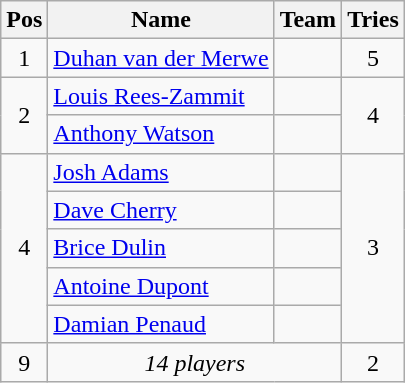<table class="wikitable" style="text-align:center">
<tr>
<th>Pos</th>
<th>Name</th>
<th>Team</th>
<th>Tries</th>
</tr>
<tr>
<td>1</td>
<td align="left"><a href='#'>Duhan van der Merwe</a></td>
<td align="left"></td>
<td>5</td>
</tr>
<tr>
<td rowspan="2">2</td>
<td align="left"><a href='#'>Louis Rees-Zammit</a></td>
<td align="left"></td>
<td rowspan="2">4</td>
</tr>
<tr>
<td align="left"><a href='#'>Anthony Watson</a></td>
<td align="left"></td>
</tr>
<tr>
<td rowspan="5">4</td>
<td align="left"><a href='#'>Josh Adams</a></td>
<td align="left"></td>
<td rowspan="5">3</td>
</tr>
<tr>
<td align="left"><a href='#'>Dave Cherry</a></td>
<td align="left"></td>
</tr>
<tr>
<td align="left"><a href='#'>Brice Dulin</a></td>
<td align="left"></td>
</tr>
<tr>
<td align="left"><a href='#'>Antoine Dupont</a></td>
<td align="left"></td>
</tr>
<tr>
<td align="left"><a href='#'>Damian Penaud</a></td>
<td align="left"></td>
</tr>
<tr>
<td>9</td>
<td colspan="2"><em>14 players</em></td>
<td>2</td>
</tr>
</table>
